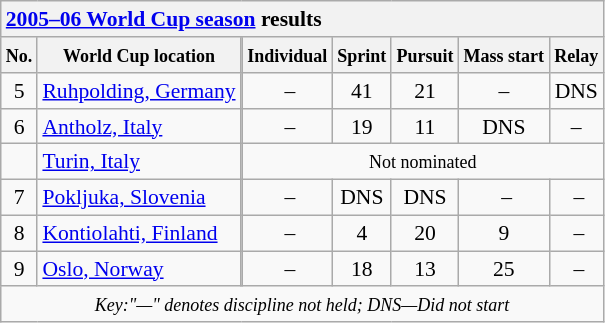<table class="wikitable collapsible collapsed" style="font-size:90%; text-align:center; float:left;">
<tr>
<th colspan="9" style="white-space:nowrap; text-align:left;"><a href='#'>2005–06 World Cup season</a> results  </th>
</tr>
<tr>
<th><small>No.</small></th>
<th><small>World Cup location</small></th>
<td rowspan="7" style="border-bottom-width:2x; padding:0;"></td>
<th><small>Individual</small></th>
<th><small>Sprint</small></th>
<th><small>Pursuit</small></th>
<th><small>Mass start</small></th>
<th><small>Relay</small></th>
</tr>
<tr>
<td>5</td>
<td style="text-align:left;"><a href='#'>Ruhpolding, Germany</a></td>
<td> –</td>
<td>41</td>
<td>21</td>
<td>–</td>
<td>DNS</td>
</tr>
<tr>
<td>6</td>
<td style="text-align:left;"><a href='#'>Antholz, Italy</a></td>
<td> –</td>
<td>19</td>
<td>11</td>
<td>DNS</td>
<td>–</td>
</tr>
<tr>
<td></td>
<td style="text-align:left;"><a href='#'>Turin, Italy</a></td>
<td style="text-align:center;" colspan="5"><small>Not nominated</small></td>
</tr>
<tr>
<td>7</td>
<td style="text-align:left;"><a href='#'>Pokljuka, Slovenia</a></td>
<td> –</td>
<td>DNS</td>
<td>DNS</td>
<td> –</td>
<td> –</td>
</tr>
<tr>
<td>8</td>
<td style="text-align:left;"><a href='#'>Kontiolahti, Finland</a></td>
<td> –</td>
<td>4</td>
<td>20</td>
<td>9</td>
<td> –</td>
</tr>
<tr>
<td>9</td>
<td style="text-align:left;"><a href='#'>Oslo, Norway</a></td>
<td> –</td>
<td>18</td>
<td>13</td>
<td>25</td>
<td> –</td>
</tr>
<tr>
<td style="text-align:center;" colspan="9"><small><em>Key:"—" denotes discipline not held; DNS—Did not start</em></small></td>
</tr>
</table>
